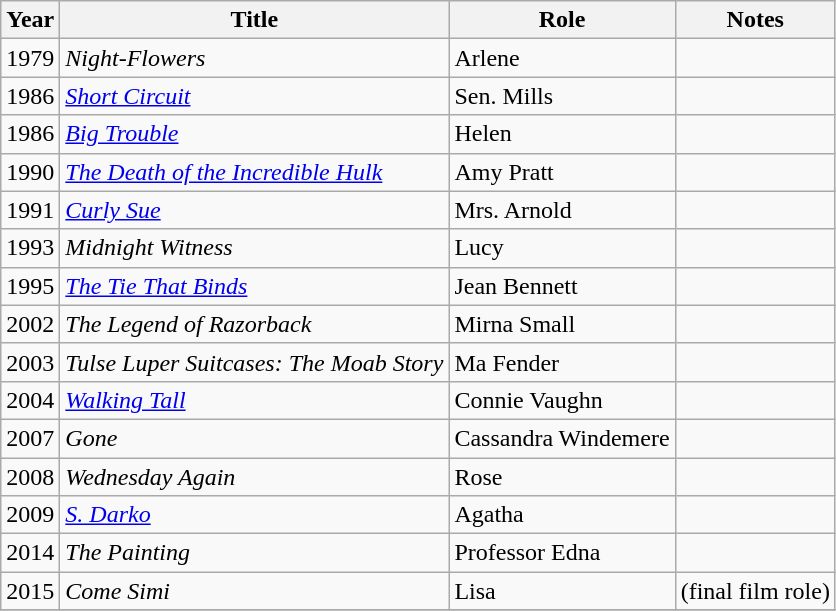<table class="wikitable sortable">
<tr>
<th>Year</th>
<th>Title</th>
<th>Role</th>
<th>Notes</th>
</tr>
<tr>
<td>1979</td>
<td><em>Night-Flowers</em></td>
<td>Arlene</td>
<td></td>
</tr>
<tr>
<td>1986</td>
<td><em><a href='#'>Short Circuit</a></em></td>
<td>Sen. Mills</td>
<td></td>
</tr>
<tr>
<td>1986</td>
<td><em><a href='#'>Big Trouble</a></em></td>
<td>Helen</td>
<td></td>
</tr>
<tr>
<td>1990</td>
<td><em><a href='#'>The Death of the Incredible Hulk</a></em></td>
<td>Amy Pratt</td>
<td></td>
</tr>
<tr>
<td>1991</td>
<td><em><a href='#'>Curly Sue</a></em></td>
<td>Mrs. Arnold</td>
<td></td>
</tr>
<tr>
<td>1993</td>
<td><em>Midnight Witness</em></td>
<td>Lucy</td>
<td></td>
</tr>
<tr>
<td>1995</td>
<td><em><a href='#'>The Tie That Binds</a></em></td>
<td>Jean Bennett</td>
<td></td>
</tr>
<tr>
<td>2002</td>
<td><em>The Legend of Razorback</em></td>
<td>Mirna Small</td>
<td></td>
</tr>
<tr>
<td>2003</td>
<td><em>Tulse Luper Suitcases: The Moab Story</em></td>
<td>Ma Fender</td>
<td></td>
</tr>
<tr>
<td>2004</td>
<td><em><a href='#'>Walking Tall</a></em></td>
<td>Connie Vaughn</td>
<td></td>
</tr>
<tr>
<td>2007</td>
<td><em>Gone</em></td>
<td>Cassandra Windemere</td>
<td></td>
</tr>
<tr>
<td>2008</td>
<td><em>Wednesday Again</em></td>
<td>Rose</td>
<td></td>
</tr>
<tr>
<td>2009</td>
<td><em><a href='#'>S. Darko</a></em></td>
<td>Agatha</td>
<td></td>
</tr>
<tr>
<td>2014</td>
<td><em>The Painting</em></td>
<td>Professor Edna</td>
<td></td>
</tr>
<tr>
<td>2015</td>
<td><em>Come Simi</em></td>
<td>Lisa</td>
<td>(final film role)</td>
</tr>
<tr>
</tr>
</table>
